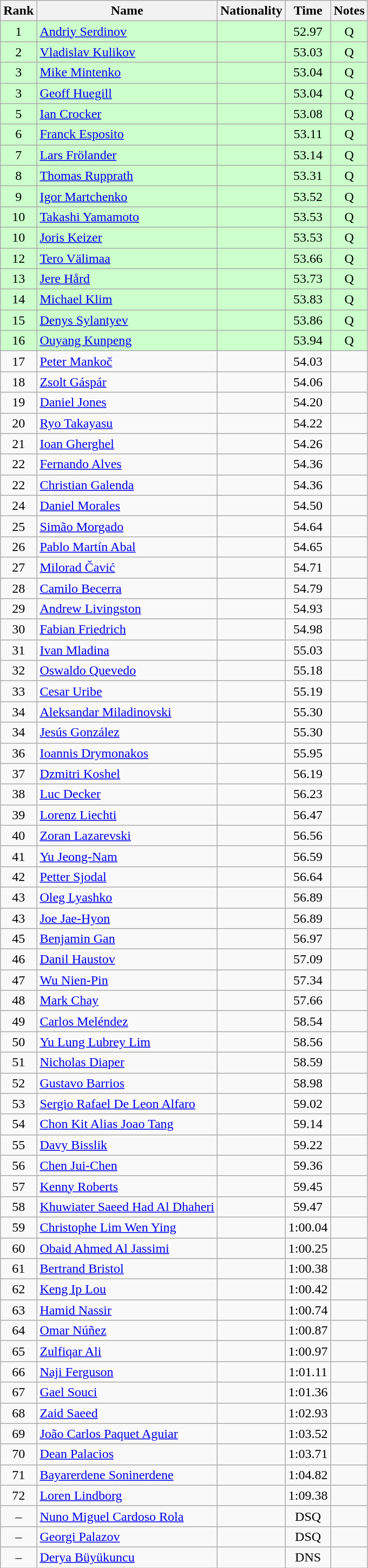<table class="wikitable sortable" style="text-align:center">
<tr>
<th>Rank</th>
<th>Name</th>
<th>Nationality</th>
<th>Time</th>
<th>Notes</th>
</tr>
<tr bgcolor=ccffcc>
<td>1</td>
<td align=left><a href='#'>Andriy Serdinov</a></td>
<td align=left></td>
<td>52.97</td>
<td>Q</td>
</tr>
<tr bgcolor=ccffcc>
<td>2</td>
<td align=left><a href='#'>Vladislav Kulikov</a></td>
<td align=left></td>
<td>53.03</td>
<td>Q</td>
</tr>
<tr bgcolor=ccffcc>
<td>3</td>
<td align=left><a href='#'>Mike Mintenko</a></td>
<td align=left></td>
<td>53.04</td>
<td>Q</td>
</tr>
<tr bgcolor=ccffcc>
<td>3</td>
<td align=left><a href='#'>Geoff Huegill</a></td>
<td align=left></td>
<td>53.04</td>
<td>Q</td>
</tr>
<tr bgcolor=ccffcc>
<td>5</td>
<td align=left><a href='#'>Ian Crocker</a></td>
<td align=left></td>
<td>53.08</td>
<td>Q</td>
</tr>
<tr bgcolor=ccffcc>
<td>6</td>
<td align=left><a href='#'>Franck Esposito</a></td>
<td align=left></td>
<td>53.11</td>
<td>Q</td>
</tr>
<tr bgcolor=ccffcc>
<td>7</td>
<td align=left><a href='#'>Lars Frölander</a></td>
<td align=left></td>
<td>53.14</td>
<td>Q</td>
</tr>
<tr bgcolor=ccffcc>
<td>8</td>
<td align=left><a href='#'>Thomas Rupprath</a></td>
<td align=left></td>
<td>53.31</td>
<td>Q</td>
</tr>
<tr bgcolor=ccffcc>
<td>9</td>
<td align=left><a href='#'>Igor Martchenko</a></td>
<td align=left></td>
<td>53.52</td>
<td>Q</td>
</tr>
<tr bgcolor=ccffcc>
<td>10</td>
<td align=left><a href='#'>Takashi Yamamoto</a></td>
<td align=left></td>
<td>53.53</td>
<td>Q</td>
</tr>
<tr bgcolor=ccffcc>
<td>10</td>
<td align=left><a href='#'>Joris Keizer</a></td>
<td align=left></td>
<td>53.53</td>
<td>Q</td>
</tr>
<tr bgcolor=ccffcc>
<td>12</td>
<td align=left><a href='#'>Tero Välimaa</a></td>
<td align=left></td>
<td>53.66</td>
<td>Q</td>
</tr>
<tr bgcolor=ccffcc>
<td>13</td>
<td align=left><a href='#'>Jere Hård</a></td>
<td align=left></td>
<td>53.73</td>
<td>Q</td>
</tr>
<tr bgcolor=ccffcc>
<td>14</td>
<td align=left><a href='#'>Michael Klim</a></td>
<td align=left></td>
<td>53.83</td>
<td>Q</td>
</tr>
<tr bgcolor=ccffcc>
<td>15</td>
<td align=left><a href='#'>Denys Sylantyev</a></td>
<td align=left></td>
<td>53.86</td>
<td>Q</td>
</tr>
<tr bgcolor=ccffcc>
<td>16</td>
<td align=left><a href='#'>Ouyang Kunpeng</a></td>
<td align=left></td>
<td>53.94</td>
<td>Q</td>
</tr>
<tr>
<td>17</td>
<td align=left><a href='#'>Peter Mankoč</a></td>
<td align=left></td>
<td>54.03</td>
<td></td>
</tr>
<tr>
<td>18</td>
<td align=left><a href='#'>Zsolt Gáspár</a></td>
<td align=left></td>
<td>54.06</td>
<td></td>
</tr>
<tr>
<td>19</td>
<td align=left><a href='#'>Daniel Jones</a></td>
<td align=left></td>
<td>54.20</td>
<td></td>
</tr>
<tr>
<td>20</td>
<td align=left><a href='#'>Ryo Takayasu</a></td>
<td align=left></td>
<td>54.22</td>
<td></td>
</tr>
<tr>
<td>21</td>
<td align=left><a href='#'>Ioan Gherghel</a></td>
<td align=left></td>
<td>54.26</td>
<td></td>
</tr>
<tr>
<td>22</td>
<td align=left><a href='#'>Fernando Alves</a></td>
<td align=left></td>
<td>54.36</td>
<td></td>
</tr>
<tr>
<td>22</td>
<td align=left><a href='#'>Christian Galenda</a></td>
<td align=left></td>
<td>54.36</td>
<td></td>
</tr>
<tr>
<td>24</td>
<td align=left><a href='#'>Daniel Morales</a></td>
<td align=left></td>
<td>54.50</td>
<td></td>
</tr>
<tr>
<td>25</td>
<td align=left><a href='#'>Simão Morgado</a></td>
<td align=left></td>
<td>54.64</td>
<td></td>
</tr>
<tr>
<td>26</td>
<td align=left><a href='#'>Pablo Martín Abal</a></td>
<td align=left></td>
<td>54.65</td>
<td></td>
</tr>
<tr>
<td>27</td>
<td align=left><a href='#'>Milorad Čavić</a></td>
<td align=left></td>
<td>54.71</td>
<td></td>
</tr>
<tr>
<td>28</td>
<td align=left><a href='#'>Camilo Becerra</a></td>
<td align=left></td>
<td>54.79</td>
<td></td>
</tr>
<tr>
<td>29</td>
<td align=left><a href='#'>Andrew Livingston</a></td>
<td align=left></td>
<td>54.93</td>
<td></td>
</tr>
<tr>
<td>30</td>
<td align=left><a href='#'>Fabian Friedrich</a></td>
<td align=left></td>
<td>54.98</td>
<td></td>
</tr>
<tr>
<td>31</td>
<td align=left><a href='#'>Ivan Mladina</a></td>
<td align=left></td>
<td>55.03</td>
<td></td>
</tr>
<tr>
<td>32</td>
<td align=left><a href='#'>Oswaldo Quevedo</a></td>
<td align=left></td>
<td>55.18</td>
<td></td>
</tr>
<tr>
<td>33</td>
<td align=left><a href='#'>Cesar Uribe</a></td>
<td align=left></td>
<td>55.19</td>
<td></td>
</tr>
<tr>
<td>34</td>
<td align=left><a href='#'>Aleksandar Miladinovski</a></td>
<td align=left></td>
<td>55.30</td>
<td></td>
</tr>
<tr>
<td>34</td>
<td align=left><a href='#'>Jesús González</a></td>
<td align=left></td>
<td>55.30</td>
<td></td>
</tr>
<tr>
<td>36</td>
<td align=left><a href='#'>Ioannis Drymonakos</a></td>
<td align=left></td>
<td>55.95</td>
<td></td>
</tr>
<tr>
<td>37</td>
<td align=left><a href='#'>Dzmitri Koshel</a></td>
<td align=left></td>
<td>56.19</td>
<td></td>
</tr>
<tr>
<td>38</td>
<td align=left><a href='#'>Luc Decker</a></td>
<td align=left></td>
<td>56.23</td>
<td></td>
</tr>
<tr>
<td>39</td>
<td align=left><a href='#'>Lorenz Liechti</a></td>
<td align=left></td>
<td>56.47</td>
<td></td>
</tr>
<tr>
<td>40</td>
<td align=left><a href='#'>Zoran Lazarevski</a></td>
<td align=left></td>
<td>56.56</td>
<td></td>
</tr>
<tr>
<td>41</td>
<td align=left><a href='#'>Yu Jeong-Nam</a></td>
<td align=left></td>
<td>56.59</td>
<td></td>
</tr>
<tr>
<td>42</td>
<td align=left><a href='#'>Petter Sjodal</a></td>
<td align=left></td>
<td>56.64</td>
<td></td>
</tr>
<tr>
<td>43</td>
<td align=left><a href='#'>Oleg Lyashko</a></td>
<td align=left></td>
<td>56.89</td>
<td></td>
</tr>
<tr>
<td>43</td>
<td align=left><a href='#'>Joe Jae-Hyon</a></td>
<td align=left></td>
<td>56.89</td>
<td></td>
</tr>
<tr>
<td>45</td>
<td align=left><a href='#'>Benjamin Gan</a></td>
<td align=left></td>
<td>56.97</td>
<td></td>
</tr>
<tr>
<td>46</td>
<td align=left><a href='#'>Danil Haustov</a></td>
<td align=left></td>
<td>57.09</td>
<td></td>
</tr>
<tr>
<td>47</td>
<td align=left><a href='#'>Wu Nien-Pin</a></td>
<td align=left></td>
<td>57.34</td>
<td></td>
</tr>
<tr>
<td>48</td>
<td align=left><a href='#'>Mark Chay</a></td>
<td align=left></td>
<td>57.66</td>
<td></td>
</tr>
<tr>
<td>49</td>
<td align=left><a href='#'>Carlos Meléndez</a></td>
<td align=left></td>
<td>58.54</td>
<td></td>
</tr>
<tr>
<td>50</td>
<td align=left><a href='#'>Yu Lung Lubrey Lim</a></td>
<td align=left></td>
<td>58.56</td>
<td></td>
</tr>
<tr>
<td>51</td>
<td align=left><a href='#'>Nicholas Diaper</a></td>
<td align=left></td>
<td>58.59</td>
<td></td>
</tr>
<tr>
<td>52</td>
<td align=left><a href='#'>Gustavo Barrios</a></td>
<td align=left></td>
<td>58.98</td>
<td></td>
</tr>
<tr>
<td>53</td>
<td align=left><a href='#'>Sergio Rafael De Leon Alfaro</a></td>
<td align=left></td>
<td>59.02</td>
<td></td>
</tr>
<tr>
<td>54</td>
<td align=left><a href='#'>Chon Kit Alias Joao Tang</a></td>
<td align=left></td>
<td>59.14</td>
<td></td>
</tr>
<tr>
<td>55</td>
<td align=left><a href='#'>Davy Bisslik</a></td>
<td align=left></td>
<td>59.22</td>
<td></td>
</tr>
<tr>
<td>56</td>
<td align=left><a href='#'>Chen Jui-Chen</a></td>
<td align=left></td>
<td>59.36</td>
<td></td>
</tr>
<tr>
<td>57</td>
<td align=left><a href='#'>Kenny Roberts</a></td>
<td align=left></td>
<td>59.45</td>
<td></td>
</tr>
<tr>
<td>58</td>
<td align=left><a href='#'>Khuwiater Saeed Had Al Dhaheri</a></td>
<td align=left></td>
<td>59.47</td>
<td></td>
</tr>
<tr>
<td>59</td>
<td align=left><a href='#'>Christophe Lim Wen Ying</a></td>
<td align=left></td>
<td>1:00.04</td>
<td></td>
</tr>
<tr>
<td>60</td>
<td align=left><a href='#'>Obaid Ahmed Al Jassimi</a></td>
<td align=left></td>
<td>1:00.25</td>
<td></td>
</tr>
<tr>
<td>61</td>
<td align=left><a href='#'>Bertrand Bristol</a></td>
<td align=left></td>
<td>1:00.38</td>
<td></td>
</tr>
<tr>
<td>62</td>
<td align=left><a href='#'>Keng Ip Lou</a></td>
<td align=left></td>
<td>1:00.42</td>
<td></td>
</tr>
<tr>
<td>63</td>
<td align=left><a href='#'>Hamid Nassir</a></td>
<td align=left></td>
<td>1:00.74</td>
<td></td>
</tr>
<tr>
<td>64</td>
<td align=left><a href='#'>Omar Núñez</a></td>
<td align=left></td>
<td>1:00.87</td>
<td></td>
</tr>
<tr>
<td>65</td>
<td align=left><a href='#'>Zulfiqar Ali</a></td>
<td align=left></td>
<td>1:00.97</td>
<td></td>
</tr>
<tr>
<td>66</td>
<td align=left><a href='#'>Naji Ferguson</a></td>
<td align=left></td>
<td>1:01.11</td>
<td></td>
</tr>
<tr>
<td>67</td>
<td align=left><a href='#'>Gael Souci</a></td>
<td align=left></td>
<td>1:01.36</td>
<td></td>
</tr>
<tr>
<td>68</td>
<td align=left><a href='#'>Zaid Saeed</a></td>
<td align=left></td>
<td>1:02.93</td>
<td></td>
</tr>
<tr>
<td>69</td>
<td align=left><a href='#'>João Carlos Paquet Aguiar</a></td>
<td align=left></td>
<td>1:03.52</td>
<td></td>
</tr>
<tr>
<td>70</td>
<td align=left><a href='#'>Dean Palacios</a></td>
<td align=left></td>
<td>1:03.71</td>
<td></td>
</tr>
<tr>
<td>71</td>
<td align=left><a href='#'>Bayarerdene Soninerdene</a></td>
<td align=left></td>
<td>1:04.82</td>
<td></td>
</tr>
<tr>
<td>72</td>
<td align=left><a href='#'>Loren Lindborg</a></td>
<td align=left></td>
<td>1:09.38</td>
<td></td>
</tr>
<tr>
<td>–</td>
<td align=left><a href='#'>Nuno Miguel Cardoso Rola</a></td>
<td align=left></td>
<td>DSQ</td>
<td></td>
</tr>
<tr>
<td>–</td>
<td align=left><a href='#'>Georgi Palazov</a></td>
<td align=left></td>
<td>DSQ</td>
<td></td>
</tr>
<tr>
<td>–</td>
<td align=left><a href='#'>Derya Büyükuncu</a></td>
<td align=left></td>
<td>DNS</td>
<td></td>
</tr>
</table>
